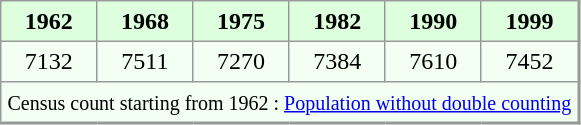<table align="left" rules="all" cellspacing="0" cellpadding="4" style="border: 1px solid #999; border-right: 2px solid #999; border-bottom:2px solid #999; background: #f3fff3">
<tr style="background: #ddffdd">
<th>1962</th>
<th>1968</th>
<th>1975</th>
<th>1982</th>
<th>1990</th>
<th>1999</th>
</tr>
<tr>
<td align="center">7132</td>
<td align="center">7511</td>
<td align="center">7270</td>
<td align="center">7384</td>
<td align="center">7610</td>
<td align="center">7452</td>
</tr>
<tr>
<td colspan=6 align=center><small>Census count starting from 1962 : <a href='#'>Population without double counting</a></small></td>
</tr>
</table>
